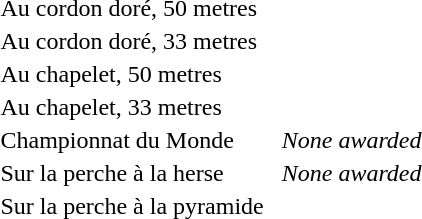<table>
<tr valign="top">
<td>Au cordon doré, 50 metres<br></td>
<td></td>
<td></td>
<td></td>
</tr>
<tr valign="top">
<td>Au cordon doré, 33 metres<br></td>
<td></td>
<td></td>
<td></td>
</tr>
<tr valign="top">
<td>Au chapelet, 50 metres<br></td>
<td></td>
<td></td>
<td></td>
</tr>
<tr valign="top">
<td>Au chapelet, 33 metres<br></td>
<td></td>
<td></td>
<td></td>
</tr>
<tr valign="top">
<td>Championnat du Monde<br></td>
<td></td>
<td></td>
<td align=center><em>None awarded</em></td>
</tr>
<tr valign="top">
<td rowspan="2">Sur la perche à la herse<br></td>
<td rowspan="2"></td>
<td></td>
<td rowspan="2" align="center"><em>None awarded</em></td>
</tr>
<tr>
<td></td>
</tr>
<tr valign="top">
<td>Sur la perche à la pyramide<br></td>
<td></td>
<td></td>
<td></td>
</tr>
</table>
